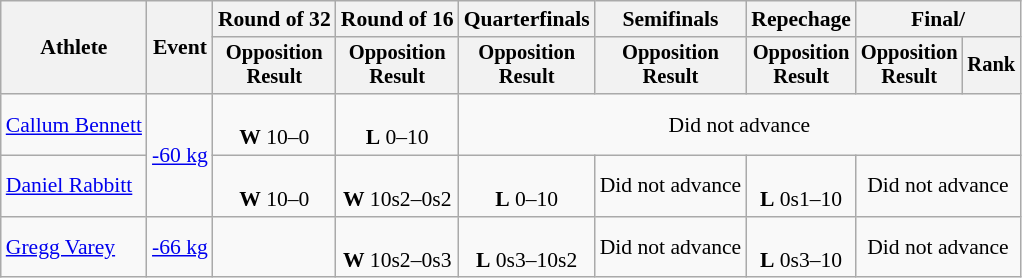<table class="wikitable" style="font-size:90%;">
<tr>
<th rowspan=2>Athlete</th>
<th rowspan=2>Event</th>
<th>Round of 32</th>
<th>Round of 16</th>
<th>Quarterfinals</th>
<th>Semifinals</th>
<th>Repechage</th>
<th colspan=2>Final/</th>
</tr>
<tr style="font-size:95%">
<th>Opposition<br>Result</th>
<th>Opposition<br>Result</th>
<th>Opposition<br>Result</th>
<th>Opposition<br>Result</th>
<th>Opposition<br>Result</th>
<th>Opposition<br>Result</th>
<th>Rank</th>
</tr>
<tr align=center>
<td align=left><a href='#'>Callum Bennett</a></td>
<td align=left rowspan=2><a href='#'>-60 kg</a></td>
<td><br><strong>W</strong> 10–0</td>
<td><br><strong>L</strong> 0–10</td>
<td colspan=5>Did not advance</td>
</tr>
<tr align=center>
<td align=left><a href='#'>Daniel Rabbitt</a></td>
<td><br><strong>W</strong> 10–0</td>
<td><br><strong>W</strong> 10s2–0s2</td>
<td><br><strong>L</strong> 0–10</td>
<td>Did not advance</td>
<td><br><strong>L</strong> 0s1–10</td>
<td colspan=2>Did not advance</td>
</tr>
<tr align=center>
<td align=left><a href='#'>Gregg Varey</a></td>
<td align=left><a href='#'>-66 kg</a></td>
<td></td>
<td><br><strong>W</strong> 10s2–0s3</td>
<td><br><strong>L</strong> 0s3–10s2</td>
<td>Did not advance</td>
<td><br><strong>L</strong> 0s3–10</td>
<td colspan=2>Did not advance</td>
</tr>
</table>
